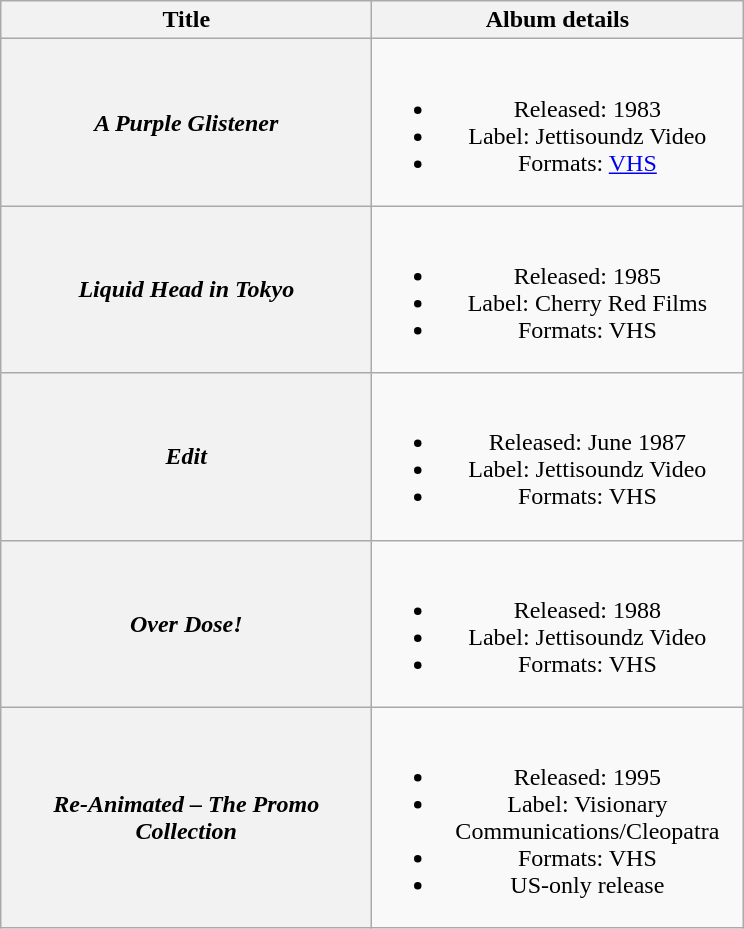<table class="wikitable plainrowheaders" style="text-align:center;">
<tr>
<th scope="col" style="width:15em;">Title</th>
<th scope="col" style="width:15em;">Album details</th>
</tr>
<tr>
<th scope="row"><em>A Purple Glistener</em></th>
<td><br><ul><li>Released: 1983</li><li>Label: Jettisoundz Video</li><li>Formats: <a href='#'>VHS</a></li></ul></td>
</tr>
<tr>
<th scope="row"><em>Liquid Head in Tokyo</em></th>
<td><br><ul><li>Released: 1985</li><li>Label: Cherry Red Films</li><li>Formats: VHS</li></ul></td>
</tr>
<tr>
<th scope="row"><em>Edit</em></th>
<td><br><ul><li>Released: June 1987</li><li>Label: Jettisoundz Video</li><li>Formats: VHS</li></ul></td>
</tr>
<tr>
<th scope="row"><em>Over Dose!</em></th>
<td><br><ul><li>Released: 1988</li><li>Label: Jettisoundz Video</li><li>Formats: VHS</li></ul></td>
</tr>
<tr>
<th scope="row"><em>Re-Animated – The Promo Collection</em></th>
<td><br><ul><li>Released: 1995</li><li>Label: Visionary Communications/Cleopatra</li><li>Formats: VHS</li><li>US-only release</li></ul></td>
</tr>
</table>
